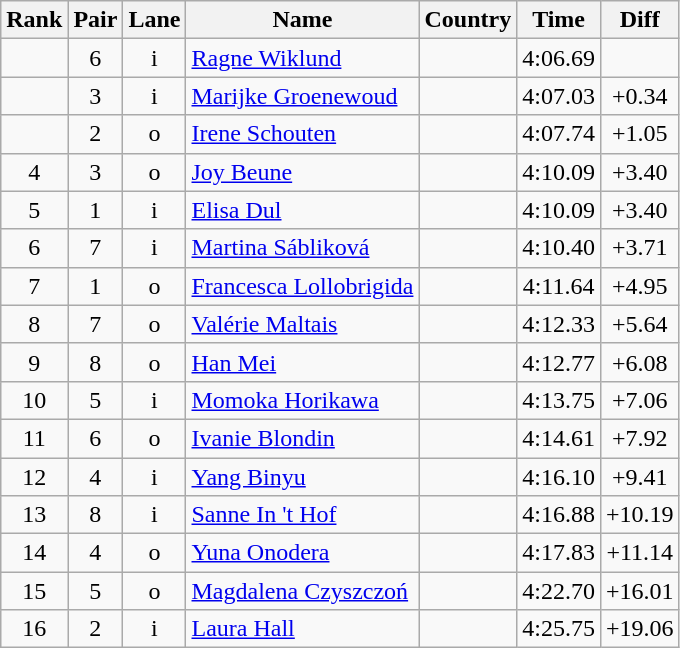<table class="wikitable sortable" style="text-align:center">
<tr>
<th>Rank</th>
<th>Pair</th>
<th>Lane</th>
<th>Name</th>
<th>Country</th>
<th>Time</th>
<th>Diff</th>
</tr>
<tr>
<td></td>
<td>6</td>
<td>i</td>
<td align=left><a href='#'>Ragne Wiklund</a></td>
<td align=left></td>
<td>4:06.69</td>
<td></td>
</tr>
<tr>
<td></td>
<td>3</td>
<td>i</td>
<td align=left><a href='#'>Marijke Groenewoud</a></td>
<td align=left></td>
<td>4:07.03</td>
<td>+0.34</td>
</tr>
<tr>
<td></td>
<td>2</td>
<td>o</td>
<td align=left><a href='#'>Irene Schouten</a></td>
<td align=left></td>
<td>4:07.74</td>
<td>+1.05</td>
</tr>
<tr>
<td>4</td>
<td>3</td>
<td>o</td>
<td align=left><a href='#'>Joy Beune</a></td>
<td align=left></td>
<td>4:10.09</td>
<td>+3.40</td>
</tr>
<tr>
<td>5</td>
<td>1</td>
<td>i</td>
<td align=left><a href='#'>Elisa Dul</a></td>
<td align=left></td>
<td>4:10.09</td>
<td>+3.40</td>
</tr>
<tr>
<td>6</td>
<td>7</td>
<td>i</td>
<td align=left><a href='#'>Martina Sábliková</a></td>
<td align=left></td>
<td>4:10.40</td>
<td>+3.71</td>
</tr>
<tr>
<td>7</td>
<td>1</td>
<td>o</td>
<td align=left><a href='#'>Francesca Lollobrigida</a></td>
<td align=left></td>
<td>4:11.64</td>
<td>+4.95</td>
</tr>
<tr>
<td>8</td>
<td>7</td>
<td>o</td>
<td align=left><a href='#'>Valérie Maltais</a></td>
<td align=left></td>
<td>4:12.33</td>
<td>+5.64</td>
</tr>
<tr>
<td>9</td>
<td>8</td>
<td>o</td>
<td align=left><a href='#'>Han Mei</a></td>
<td align=left></td>
<td>4:12.77</td>
<td>+6.08</td>
</tr>
<tr>
<td>10</td>
<td>5</td>
<td>i</td>
<td align=left><a href='#'>Momoka Horikawa</a></td>
<td align=left></td>
<td>4:13.75</td>
<td>+7.06</td>
</tr>
<tr>
<td>11</td>
<td>6</td>
<td>o</td>
<td align=left><a href='#'>Ivanie Blondin</a></td>
<td align=left></td>
<td>4:14.61</td>
<td>+7.92</td>
</tr>
<tr>
<td>12</td>
<td>4</td>
<td>i</td>
<td align=left><a href='#'>Yang Binyu</a></td>
<td align=left></td>
<td>4:16.10</td>
<td>+9.41</td>
</tr>
<tr>
<td>13</td>
<td>8</td>
<td>i</td>
<td align=left><a href='#'>Sanne In 't Hof</a></td>
<td align=left></td>
<td>4:16.88</td>
<td>+10.19</td>
</tr>
<tr>
<td>14</td>
<td>4</td>
<td>o</td>
<td align=left><a href='#'>Yuna Onodera</a></td>
<td align=left></td>
<td>4:17.83</td>
<td>+11.14</td>
</tr>
<tr>
<td>15</td>
<td>5</td>
<td>o</td>
<td align=left><a href='#'>Magdalena Czyszczoń</a></td>
<td align=left></td>
<td>4:22.70</td>
<td>+16.01</td>
</tr>
<tr>
<td>16</td>
<td>2</td>
<td>i</td>
<td align=left><a href='#'>Laura Hall</a></td>
<td align=left></td>
<td>4:25.75</td>
<td>+19.06</td>
</tr>
</table>
